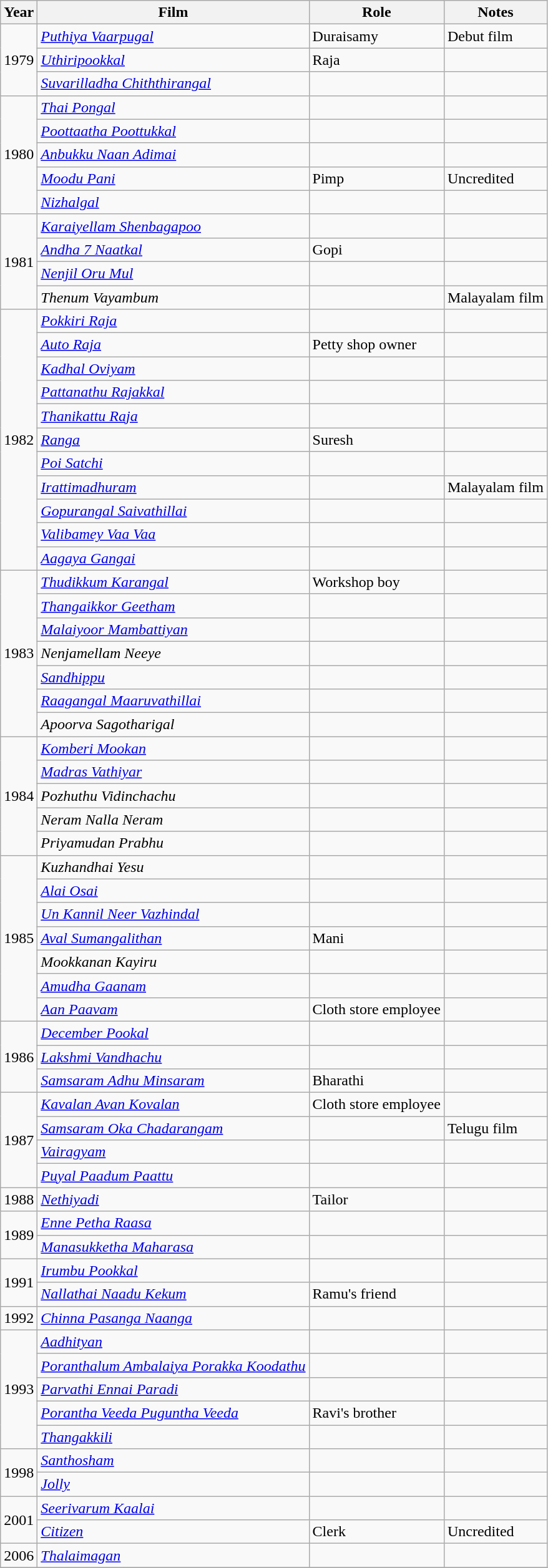<table class="wikitable sortable">
<tr>
<th>Year</th>
<th>Film</th>
<th>Role</th>
<th>Notes</th>
</tr>
<tr>
<td rowspan="3">1979</td>
<td><em><a href='#'>Puthiya Vaarpugal</a></em></td>
<td>Duraisamy</td>
<td>Debut film</td>
</tr>
<tr>
<td><em><a href='#'>Uthiripookkal</a></em></td>
<td>Raja</td>
<td></td>
</tr>
<tr>
<td><em><a href='#'>Suvarilladha Chiththirangal</a></em></td>
<td></td>
<td></td>
</tr>
<tr>
<td rowspan="5">1980</td>
<td><em><a href='#'>Thai Pongal</a></em></td>
<td></td>
<td></td>
</tr>
<tr>
<td><em><a href='#'>Poottaatha Poottukkal</a></em></td>
<td></td>
<td></td>
</tr>
<tr>
<td><em><a href='#'>Anbukku Naan Adimai</a></em></td>
<td></td>
<td></td>
</tr>
<tr>
<td><em><a href='#'>Moodu Pani</a></em></td>
<td>Pimp</td>
<td>Uncredited</td>
</tr>
<tr>
<td><em><a href='#'>Nizhalgal</a></em></td>
<td></td>
<td></td>
</tr>
<tr>
<td rowspan="4">1981</td>
<td><em><a href='#'>Karaiyellam Shenbagapoo</a></em></td>
<td></td>
<td></td>
</tr>
<tr>
<td><em><a href='#'>Andha 7 Naatkal</a></em></td>
<td>Gopi</td>
<td></td>
</tr>
<tr>
<td><em><a href='#'>Nenjil Oru Mul</a></em></td>
<td></td>
<td></td>
</tr>
<tr>
<td><em>Thenum Vayambum</em></td>
<td></td>
<td>Malayalam film</td>
</tr>
<tr>
<td rowspan="11">1982</td>
<td><em><a href='#'>Pokkiri Raja</a></em></td>
<td></td>
<td></td>
</tr>
<tr>
<td><em><a href='#'>Auto Raja</a></em></td>
<td>Petty shop owner</td>
<td></td>
</tr>
<tr>
<td><em><a href='#'>Kadhal Oviyam</a></em></td>
<td></td>
<td></td>
</tr>
<tr>
<td><em><a href='#'>Pattanathu Rajakkal</a></em></td>
<td></td>
<td></td>
</tr>
<tr>
<td><em><a href='#'>Thanikattu Raja</a></em></td>
<td></td>
<td></td>
</tr>
<tr>
<td><em><a href='#'>Ranga</a></em></td>
<td>Suresh</td>
<td></td>
</tr>
<tr>
<td><em><a href='#'>Poi Satchi</a></em></td>
<td></td>
<td></td>
</tr>
<tr>
<td><em><a href='#'>Irattimadhuram</a></em></td>
<td></td>
<td>Malayalam film</td>
</tr>
<tr>
<td><em><a href='#'>Gopurangal Saivathillai</a></em></td>
<td></td>
<td></td>
</tr>
<tr>
<td><em><a href='#'>Valibamey Vaa Vaa</a></em></td>
<td></td>
<td></td>
</tr>
<tr>
<td><em><a href='#'>Aagaya Gangai</a></em></td>
<td></td>
<td></td>
</tr>
<tr>
<td rowspan="7">1983</td>
<td><em><a href='#'>Thudikkum Karangal</a></em></td>
<td>Workshop boy</td>
<td></td>
</tr>
<tr>
<td><em><a href='#'>Thangaikkor Geetham</a></em></td>
<td></td>
<td></td>
</tr>
<tr>
<td><em><a href='#'>Malaiyoor Mambattiyan</a></em></td>
<td></td>
<td></td>
</tr>
<tr>
<td><em>Nenjamellam Neeye</em></td>
<td></td>
<td></td>
</tr>
<tr>
<td><em><a href='#'>Sandhippu</a></em></td>
<td></td>
<td></td>
</tr>
<tr>
<td><em><a href='#'>Raagangal Maaruvathillai</a></em></td>
<td></td>
<td></td>
</tr>
<tr>
<td><em>Apoorva Sagotharigal</em></td>
<td></td>
<td></td>
</tr>
<tr>
<td rowspan="5">1984</td>
<td><em><a href='#'>Komberi Mookan</a></em></td>
<td></td>
<td></td>
</tr>
<tr>
<td><em><a href='#'>Madras Vathiyar</a></em></td>
<td></td>
<td></td>
</tr>
<tr>
<td><em>Pozhuthu Vidinchachu</em></td>
<td></td>
<td></td>
</tr>
<tr>
<td><em>Neram Nalla Neram</em></td>
<td></td>
<td></td>
</tr>
<tr>
<td><em>Priyamudan Prabhu</em></td>
<td></td>
<td></td>
</tr>
<tr>
<td rowspan="7">1985</td>
<td><em>Kuzhandhai Yesu</em></td>
<td></td>
<td></td>
</tr>
<tr>
<td><em><a href='#'>Alai Osai</a></em></td>
<td></td>
<td></td>
</tr>
<tr>
<td><em><a href='#'>Un Kannil Neer Vazhindal</a></em></td>
<td></td>
<td></td>
</tr>
<tr>
<td><em><a href='#'>Aval Sumangalithan</a></em></td>
<td>Mani</td>
<td></td>
</tr>
<tr>
<td><em>Mookkanan Kayiru</em></td>
<td></td>
<td></td>
</tr>
<tr>
<td><em><a href='#'>Amudha Gaanam</a></em></td>
<td></td>
<td></td>
</tr>
<tr>
<td><em><a href='#'>Aan Paavam</a></em></td>
<td>Cloth store employee</td>
<td></td>
</tr>
<tr>
<td rowspan="3">1986</td>
<td><em><a href='#'>December Pookal</a></em></td>
<td></td>
<td></td>
</tr>
<tr>
<td><em><a href='#'>Lakshmi Vandhachu</a></em></td>
<td></td>
<td></td>
</tr>
<tr>
<td><em><a href='#'>Samsaram Adhu Minsaram</a></em></td>
<td>Bharathi</td>
<td></td>
</tr>
<tr>
<td rowspan="4">1987</td>
<td><em><a href='#'>Kavalan Avan Kovalan</a></em></td>
<td>Cloth store employee</td>
<td></td>
</tr>
<tr>
<td><em><a href='#'>Samsaram Oka Chadarangam</a></em></td>
<td></td>
<td>Telugu film</td>
</tr>
<tr>
<td><em><a href='#'>Vairagyam</a></em></td>
<td></td>
<td></td>
</tr>
<tr>
<td><em><a href='#'>Puyal Paadum Paattu</a></em></td>
<td></td>
<td></td>
</tr>
<tr>
<td>1988</td>
<td><em><a href='#'>Nethiyadi</a></em></td>
<td>Tailor</td>
<td></td>
</tr>
<tr>
<td rowspan="2">1989</td>
<td><em><a href='#'>Enne Petha Raasa</a></em></td>
<td></td>
<td></td>
</tr>
<tr>
<td><em><a href='#'>Manasukketha Maharasa</a></em></td>
<td></td>
<td></td>
</tr>
<tr>
<td rowspan="2">1991</td>
<td><em><a href='#'>Irumbu Pookkal</a></em></td>
<td></td>
<td></td>
</tr>
<tr>
<td><em><a href='#'>Nallathai Naadu Kekum</a></em></td>
<td>Ramu's friend</td>
<td></td>
</tr>
<tr>
<td>1992</td>
<td><em><a href='#'>Chinna Pasanga Naanga</a></em></td>
<td></td>
<td></td>
</tr>
<tr>
<td rowspan="5">1993</td>
<td><em><a href='#'>Aadhityan</a></em></td>
<td></td>
<td></td>
</tr>
<tr>
<td><em><a href='#'>Poranthalum Ambalaiya Porakka Koodathu</a></em></td>
<td></td>
<td></td>
</tr>
<tr>
<td><em><a href='#'>Parvathi Ennai Paradi</a></em></td>
<td></td>
<td></td>
</tr>
<tr>
<td><em><a href='#'>Porantha Veeda Puguntha Veeda</a></em></td>
<td>Ravi's brother</td>
<td></td>
</tr>
<tr>
<td><em><a href='#'>Thangakkili</a></em></td>
<td></td>
<td></td>
</tr>
<tr>
<td rowspan="2">1998</td>
<td><em><a href='#'>Santhosham</a></em></td>
<td></td>
<td></td>
</tr>
<tr>
<td><em><a href='#'>Jolly</a></em></td>
<td></td>
<td></td>
</tr>
<tr>
<td rowspan="2">2001</td>
<td><em><a href='#'>Seerivarum Kaalai</a></em></td>
<td></td>
<td></td>
</tr>
<tr>
<td><em><a href='#'>Citizen</a></em></td>
<td>Clerk</td>
<td>Uncredited</td>
</tr>
<tr>
<td>2006</td>
<td><em><a href='#'>Thalaimagan</a></em></td>
<td></td>
<td></td>
</tr>
<tr>
</tr>
</table>
